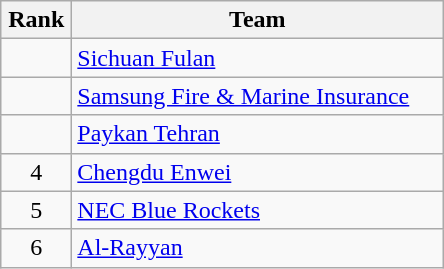<table class="wikitable" style="text-align: center;">
<tr>
<th width=40>Rank</th>
<th width=240>Team</th>
</tr>
<tr>
<td></td>
<td align="left"> <a href='#'>Sichuan Fulan</a></td>
</tr>
<tr>
<td></td>
<td align="left"> <a href='#'>Samsung Fire & Marine Insurance</a></td>
</tr>
<tr>
<td></td>
<td align="left"> <a href='#'>Paykan Tehran</a></td>
</tr>
<tr>
<td>4</td>
<td align="left"> <a href='#'>Chengdu Enwei</a></td>
</tr>
<tr>
<td>5</td>
<td align="left"> <a href='#'>NEC Blue Rockets</a></td>
</tr>
<tr>
<td>6</td>
<td align="left"> <a href='#'>Al-Rayyan</a></td>
</tr>
</table>
